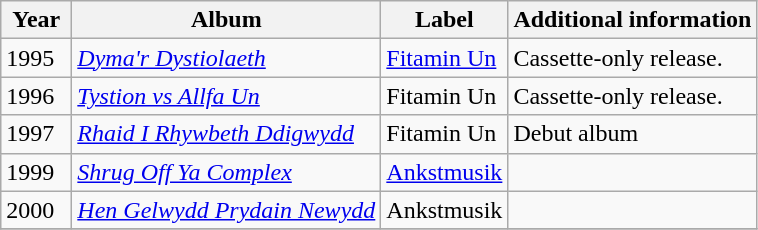<table class="wikitable">
<tr>
<th align="left" valign="top" width="40">Year</th>
<th align="left" valign="top">Album</th>
<th align="left" valign="top">Label</th>
<th align="left" valign="top">Additional information</th>
</tr>
<tr>
<td align="left" valign="top">1995</td>
<td align="left" valign="top"><em><a href='#'>Dyma'r Dystiolaeth</a></em></td>
<td align="left" valign="top"><a href='#'>Fitamin Un</a></td>
<td align="left" valign="top">Cassette-only release.</td>
</tr>
<tr>
<td align="left" valign="top">1996</td>
<td align="left" valign="top"><em><a href='#'>Tystion vs Allfa Un</a></em></td>
<td align="left" valign="top">Fitamin Un</td>
<td align="left" valign="top">Cassette-only release.</td>
</tr>
<tr>
<td align="left" valign="top">1997</td>
<td align="left" valign="top"><em><a href='#'>Rhaid I Rhywbeth Ddigwydd</a></em></td>
<td align="left" valign="top">Fitamin Un</td>
<td align="left" valign="top">Debut album</td>
</tr>
<tr>
<td align="left" valign="top">1999</td>
<td align="left" valign="top"><em><a href='#'>Shrug Off Ya Complex</a></em></td>
<td align="left" valign="top"><a href='#'>Ankstmusik</a></td>
<td align="left" valign="top"></td>
</tr>
<tr>
<td align="left" valign="top">2000</td>
<td align="left" valign="top"><em><a href='#'>Hen Gelwydd Prydain Newydd</a></em></td>
<td align="left" valign="top">Ankstmusik</td>
<td align="left" valign="top"></td>
</tr>
<tr>
</tr>
</table>
